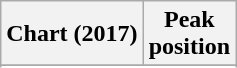<table class="wikitable sortable plainrowheaders" style="text-align:center">
<tr>
<th scope="col">Chart (2017)</th>
<th scope="col">Peak<br>position</th>
</tr>
<tr>
</tr>
<tr>
</tr>
<tr>
</tr>
<tr>
</tr>
</table>
